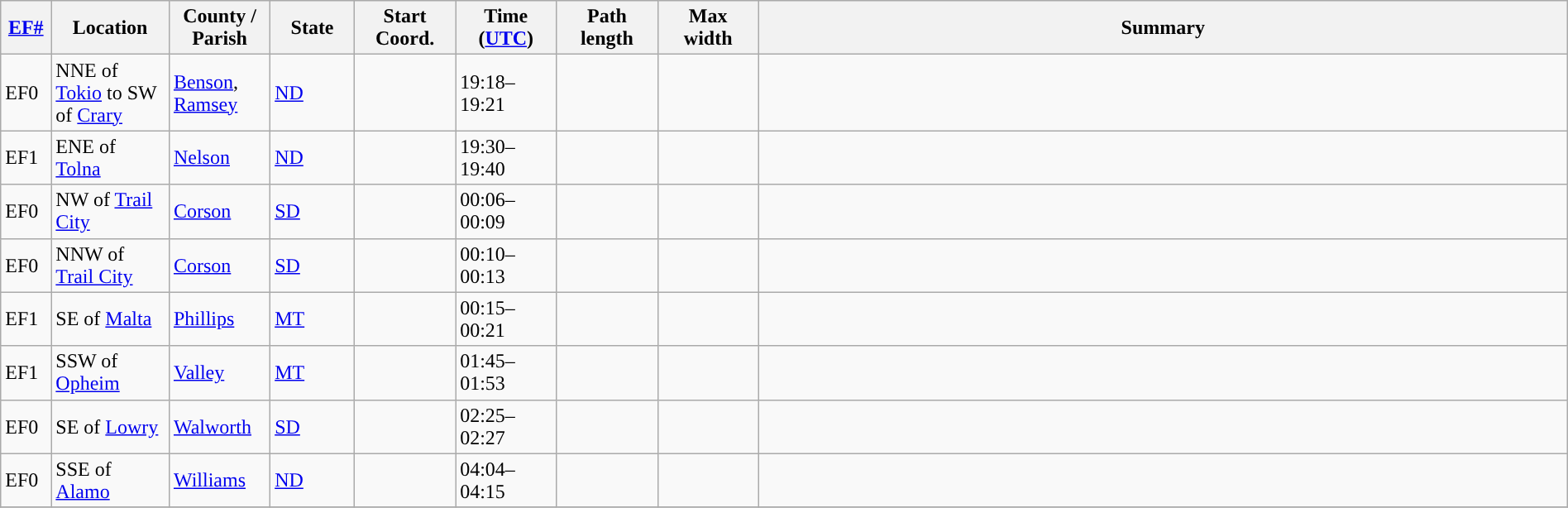<table class="wikitable sortable" style="width:100%;">
<tr>
<th scope="col"  style="width:3%; text-align:center;"><a href='#'>EF#</a></th>
<th scope="col"  style="width:7%; text-align:center;" class="unsortable">Location</th>
<th scope="col"  style="width:6%; text-align:center;" class="unsortable">County / Parish</th>
<th scope="col"  style="width:5%; text-align:center;">State</th>
<th scope="col"  style="width:6%; text-align:center;">Start Coord.</th>
<th scope="col"  style="width:6%; text-align:center;">Time (<a href='#'>UTC</a>)</th>
<th scope="col"  style="width:6%; text-align:center;">Path length</th>
<th scope="col"  style="width:6%; text-align:center;">Max width</th>
<th scope="col" class="unsortable" style="width:48%; text-align:center;">Summary</th>
</tr>
<tr>
<td>EF0</td>
<td>NNE of <a href='#'>Tokio</a> to SW of <a href='#'>Crary</a></td>
<td><a href='#'>Benson</a>, <a href='#'>Ramsey</a></td>
<td><a href='#'>ND</a></td>
<td></td>
<td>19:18–19:21</td>
<td></td>
<td></td>
<td></td>
</tr>
<tr>
<td>EF1</td>
<td>ENE of <a href='#'>Tolna</a></td>
<td><a href='#'>Nelson</a></td>
<td><a href='#'>ND</a></td>
<td></td>
<td>19:30–19:40</td>
<td></td>
<td></td>
<td></td>
</tr>
<tr>
<td>EF0</td>
<td>NW of <a href='#'>Trail City</a></td>
<td><a href='#'>Corson</a></td>
<td><a href='#'>SD</a></td>
<td></td>
<td>00:06–00:09</td>
<td></td>
<td></td>
<td></td>
</tr>
<tr>
<td>EF0</td>
<td>NNW of <a href='#'>Trail City</a></td>
<td><a href='#'>Corson</a></td>
<td><a href='#'>SD</a></td>
<td></td>
<td>00:10–00:13</td>
<td></td>
<td></td>
<td></td>
</tr>
<tr>
<td>EF1</td>
<td>SE of <a href='#'>Malta</a></td>
<td><a href='#'>Phillips</a></td>
<td><a href='#'>MT</a></td>
<td></td>
<td>00:15–00:21</td>
<td></td>
<td></td>
<td></td>
</tr>
<tr>
<td>EF1</td>
<td>SSW of <a href='#'>Opheim</a></td>
<td><a href='#'>Valley</a></td>
<td><a href='#'>MT</a></td>
<td></td>
<td>01:45–01:53</td>
<td></td>
<td></td>
<td></td>
</tr>
<tr>
<td>EF0</td>
<td>SE of <a href='#'>Lowry</a></td>
<td><a href='#'>Walworth</a></td>
<td><a href='#'>SD</a></td>
<td></td>
<td>02:25–02:27</td>
<td></td>
<td></td>
<td></td>
</tr>
<tr>
<td>EF0</td>
<td>SSE of <a href='#'>Alamo</a></td>
<td><a href='#'>Williams</a></td>
<td><a href='#'>ND</a></td>
<td></td>
<td>04:04–04:15</td>
<td></td>
<td></td>
<td></td>
</tr>
<tr>
</tr>
</table>
